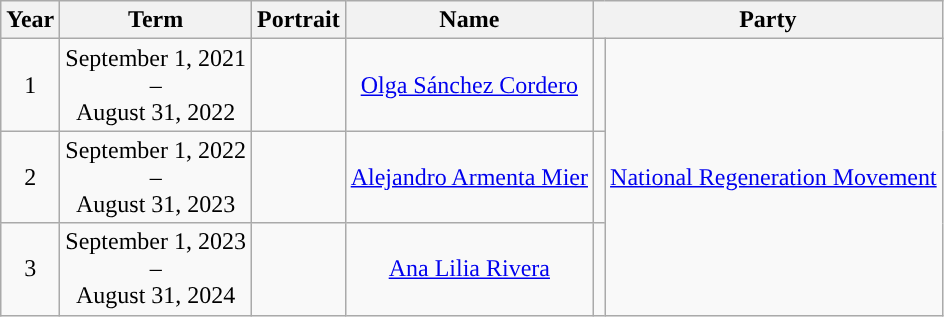<table class="wikitable sortable" style="text-align:center">
<tr>
<th>Year</th>
<th class="unsortable" scope="col">Term</th>
<th class="unsortable" scope="col">Portrait</th>
<th scope="col">Name</th>
<th colspan="2" scope="col">Party</th>
</tr>
<tr>
<td>1</td>
<td>September 1, 2021<br>–<br>August 31, 2022</td>
<td></td>
<td><a href='#'>Olga Sánchez Cordero</a></td>
<td style="background:"></td>
<td rowspan="3"><a href='#'>National Regeneration Movement</a></td>
</tr>
<tr>
<td>2</td>
<td>September 1, 2022<br>–<br>August 31, 2023</td>
<td></td>
<td><a href='#'>Alejandro Armenta Mier</a></td>
<td style="background:"></td>
</tr>
<tr>
<td>3</td>
<td>September 1, 2023<br>–<br>August 31, 2024</td>
<td></td>
<td><a href='#'>Ana Lilia Rivera</a></td>
<td style="background:"></td>
</tr>
</table>
